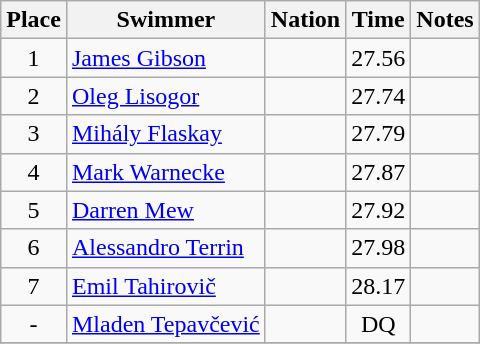<table class="wikitable sortable" style="text-align:center">
<tr>
<th>Place</th>
<th>Swimmer</th>
<th>Nation</th>
<th>Time</th>
<th>Notes</th>
</tr>
<tr>
<td>1</td>
<td align=left><a href='#'>James Gibson</a></td>
<td align=left></td>
<td>27.56</td>
<td></td>
</tr>
<tr>
<td>2</td>
<td align=left><a href='#'>Oleg Lisogor</a></td>
<td align=left></td>
<td>27.74</td>
<td></td>
</tr>
<tr>
<td>3</td>
<td align=left><a href='#'>Mihály Flaskay</a></td>
<td align=left></td>
<td>27.79</td>
<td></td>
</tr>
<tr>
<td>4</td>
<td align=left><a href='#'>Mark Warnecke</a></td>
<td align=left></td>
<td>27.87</td>
<td></td>
</tr>
<tr>
<td>5</td>
<td align=left><a href='#'>Darren Mew</a></td>
<td align=left></td>
<td>27.92</td>
<td></td>
</tr>
<tr>
<td>6</td>
<td align=left><a href='#'>Alessandro Terrin</a></td>
<td align=left></td>
<td>27.98</td>
<td></td>
</tr>
<tr>
<td>7</td>
<td align=left><a href='#'>Emil Tahirovič</a></td>
<td align=left></td>
<td>28.17</td>
<td></td>
</tr>
<tr>
<td>-</td>
<td align=left><a href='#'>Mladen Tepavčević</a></td>
<td align=left></td>
<td>DQ</td>
<td></td>
</tr>
<tr>
</tr>
</table>
